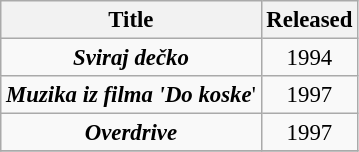<table class="wikitable" style="text-align:center;font-size:95%">
<tr>
<th>Title</th>
<th>Released</th>
</tr>
<tr>
<td><strong><em>Sviraj dečko</em></strong></td>
<td>1994</td>
</tr>
<tr>
<td><strong><em>Muzika iz filma 'Do koske</em></strong>'</td>
<td>1997</td>
</tr>
<tr>
<td><strong><em>Overdrive</em></strong></td>
<td>1997</td>
</tr>
<tr>
</tr>
</table>
